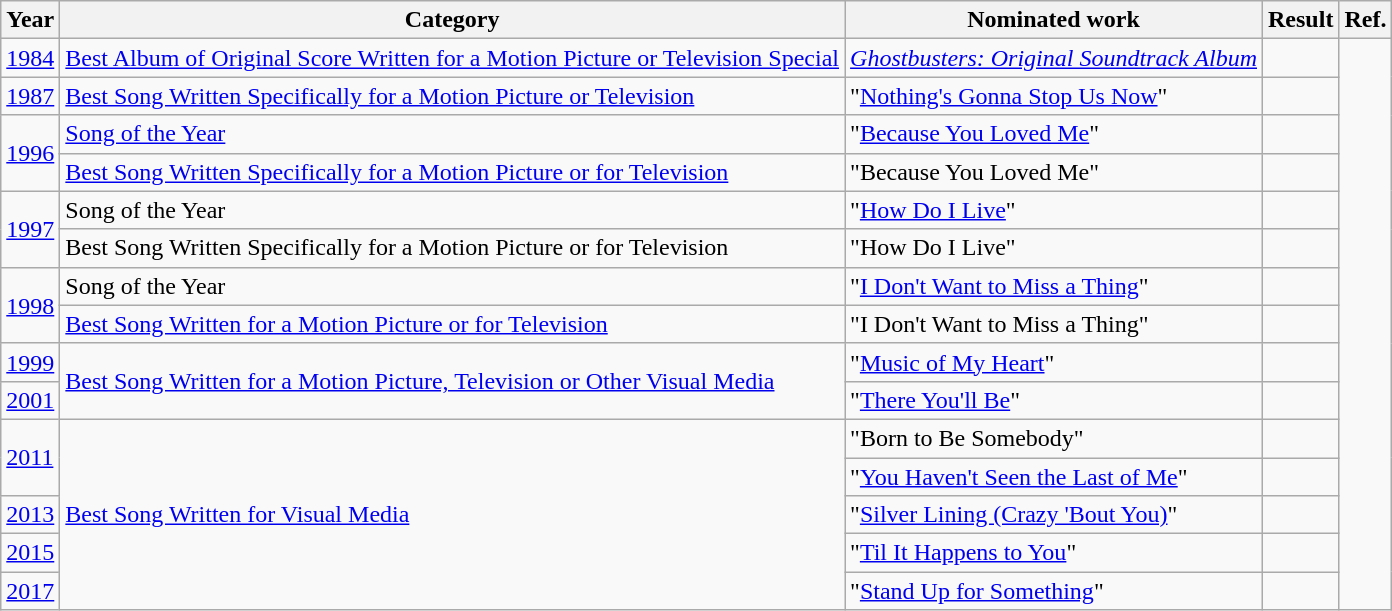<table class="wikitable">
<tr>
<th>Year</th>
<th>Category</th>
<th>Nominated work</th>
<th>Result</th>
<th>Ref.</th>
</tr>
<tr>
<td><a href='#'>1984</a></td>
<td><a href='#'>Best Album of Original Score Written for a Motion Picture or Television Special</a></td>
<td><em><a href='#'>Ghostbusters: Original Soundtrack Album</a></em></td>
<td></td>
<td align="center" rowspan="15"></td>
</tr>
<tr>
<td><a href='#'>1987</a></td>
<td><a href='#'>Best Song Written Specifically for a Motion Picture or Television</a></td>
<td>"<a href='#'>Nothing's Gonna Stop Us Now</a>" </td>
<td></td>
</tr>
<tr>
<td rowspan="2"><a href='#'>1996</a></td>
<td><a href='#'>Song of the Year</a></td>
<td>"<a href='#'>Because You Loved Me</a>"</td>
<td></td>
</tr>
<tr>
<td><a href='#'>Best Song Written Specifically for a Motion Picture or for Television</a></td>
<td>"Because You Loved Me" </td>
<td></td>
</tr>
<tr>
<td rowspan="2"><a href='#'>1997</a></td>
<td>Song of the Year</td>
<td>"<a href='#'>How Do I Live</a>"</td>
<td></td>
</tr>
<tr>
<td>Best Song Written Specifically for a Motion Picture or for Television</td>
<td>"How Do I Live" </td>
<td></td>
</tr>
<tr>
<td rowspan="2"><a href='#'>1998</a></td>
<td>Song of the Year</td>
<td>"<a href='#'>I Don't Want to Miss a Thing</a>"</td>
<td></td>
</tr>
<tr>
<td><a href='#'>Best Song Written for a Motion Picture or for Television</a></td>
<td>"I Don't Want to Miss a Thing" </td>
<td></td>
</tr>
<tr>
<td><a href='#'>1999</a></td>
<td rowspan="2"><a href='#'>Best Song Written for a Motion Picture, Television or Other Visual Media</a></td>
<td>"<a href='#'>Music of My Heart</a>" </td>
<td></td>
</tr>
<tr>
<td><a href='#'>2001</a></td>
<td>"<a href='#'>There You'll Be</a>" </td>
<td></td>
</tr>
<tr>
<td rowspan="2"><a href='#'>2011</a></td>
<td rowspan="5"><a href='#'>Best Song Written for Visual Media</a></td>
<td>"Born to Be Somebody" </td>
<td></td>
</tr>
<tr>
<td>"<a href='#'>You Haven't Seen the Last of Me</a>" </td>
<td></td>
</tr>
<tr>
<td><a href='#'>2013</a></td>
<td>"<a href='#'>Silver Lining (Crazy 'Bout You)</a>" </td>
<td></td>
</tr>
<tr>
<td><a href='#'>2015</a></td>
<td>"<a href='#'>Til It Happens to You</a>" </td>
<td></td>
</tr>
<tr>
<td><a href='#'>2017</a></td>
<td>"<a href='#'>Stand Up for Something</a>" </td>
<td></td>
</tr>
</table>
